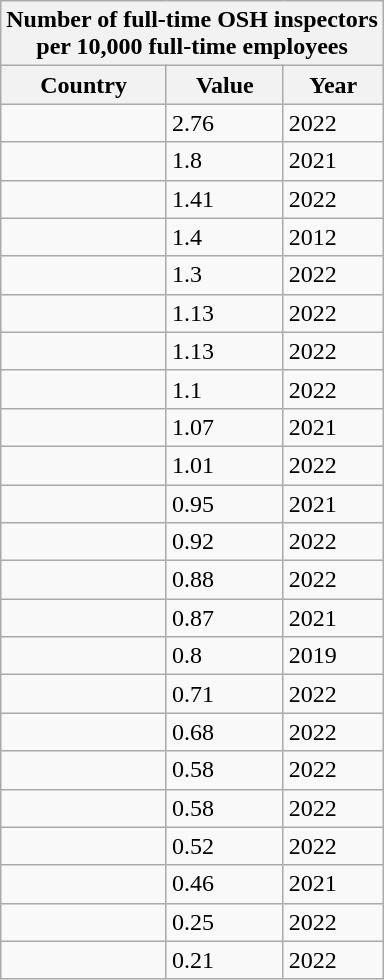<table class="wikitable">
<tr>
<th colspan="3">Number of full-time OSH inspectors<br>per 10,000 full-time employees</th>
</tr>
<tr>
<th>Country</th>
<th>Value</th>
<th>Year</th>
</tr>
<tr>
<td></td>
<td>2.76</td>
<td>2022</td>
</tr>
<tr>
<td></td>
<td>1.8</td>
<td>2021</td>
</tr>
<tr>
<td></td>
<td>1.41</td>
<td>2022</td>
</tr>
<tr>
<td></td>
<td>1.4</td>
<td>2012</td>
</tr>
<tr>
<td></td>
<td>1.3</td>
<td>2022</td>
</tr>
<tr>
<td></td>
<td>1.13</td>
<td>2022</td>
</tr>
<tr>
<td></td>
<td>1.13</td>
<td>2022</td>
</tr>
<tr>
<td></td>
<td>1.1</td>
<td>2022</td>
</tr>
<tr>
<td></td>
<td>1.07</td>
<td>2021</td>
</tr>
<tr>
<td></td>
<td>1.01</td>
<td>2022</td>
</tr>
<tr>
<td></td>
<td>0.95</td>
<td>2021</td>
</tr>
<tr>
<td></td>
<td>0.92</td>
<td>2022</td>
</tr>
<tr>
<td></td>
<td>0.88</td>
<td>2022</td>
</tr>
<tr>
<td></td>
<td>0.87</td>
<td>2021</td>
</tr>
<tr>
<td></td>
<td>0.8</td>
<td>2019</td>
</tr>
<tr>
<td></td>
<td>0.71</td>
<td>2022</td>
</tr>
<tr>
<td></td>
<td>0.68</td>
<td>2022</td>
</tr>
<tr>
<td></td>
<td>0.58</td>
<td>2022</td>
</tr>
<tr>
<td></td>
<td>0.58</td>
<td>2022</td>
</tr>
<tr>
<td></td>
<td>0.52</td>
<td>2022</td>
</tr>
<tr>
<td></td>
<td>0.46</td>
<td>2021</td>
</tr>
<tr>
<td></td>
<td>0.25</td>
<td>2022</td>
</tr>
<tr>
<td></td>
<td>0.21</td>
<td>2022</td>
</tr>
</table>
